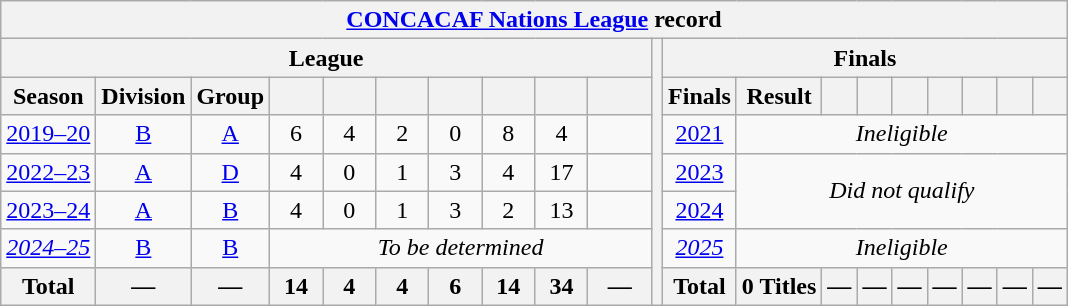<table class="wikitable" style="text-align:center;">
<tr>
<th colspan="20"><a href='#'>CONCACAF Nations League</a> record</th>
</tr>
<tr>
<th colspan="10">League</th>
<th rowspan="7"></th>
<th colspan="9">Finals</th>
</tr>
<tr>
<th>Season</th>
<th>Division</th>
<th>Group</th>
<th width="28"></th>
<th width="28"></th>
<th width="28"></th>
<th width="28"></th>
<th width="28"></th>
<th width="28"></th>
<th width="35"></th>
<th><strong>Finals</strong></th>
<th><strong>Result</strong></th>
<th></th>
<th></th>
<th></th>
<th></th>
<th></th>
<th></th>
<th></th>
</tr>
<tr>
<td><a href='#'>2019–20</a></td>
<td><a href='#'>B</a></td>
<td><a href='#'>A</a></td>
<td>6</td>
<td>4</td>
<td>2</td>
<td>0</td>
<td>8</td>
<td>4</td>
<td></td>
<td> <a href='#'>2021</a></td>
<td colspan="8"><em>Ineligible</em></td>
</tr>
<tr>
<td><a href='#'>2022–23</a></td>
<td><a href='#'>A</a></td>
<td><a href='#'>D</a></td>
<td>4</td>
<td>0</td>
<td>1</td>
<td>3</td>
<td>4</td>
<td>17</td>
<td></td>
<td> <a href='#'>2023</a></td>
<td colspan="8" rowspan="2"><em>Did not qualify</em></td>
</tr>
<tr>
<td><a href='#'>2023–24</a></td>
<td><a href='#'>A</a></td>
<td><a href='#'>B</a></td>
<td>4</td>
<td>0</td>
<td>1</td>
<td>3</td>
<td>2</td>
<td>13</td>
<td></td>
<td> <a href='#'>2024</a></td>
</tr>
<tr>
<td><a href='#'><em>2024–25</em></a></td>
<td><a href='#'>B</a></td>
<td><a href='#'>B</a></td>
<td colspan="7"><em>To be determined</em></td>
<td> <a href='#'><em>2025</em></a></td>
<td colspan="8"><em>Ineligible</em></td>
</tr>
<tr>
<th>Total</th>
<th><strong>—</strong></th>
<th><strong>—</strong></th>
<th>14</th>
<th>4</th>
<th>4</th>
<th>6</th>
<th>14</th>
<th>34</th>
<th><strong>—</strong></th>
<th><strong>Total</strong></th>
<th><strong>0 Titles</strong></th>
<th><strong>—</strong></th>
<th><strong>—</strong></th>
<th><strong>—</strong></th>
<th><strong>—</strong></th>
<th><strong>—</strong></th>
<th><strong>—</strong></th>
<th><strong>—</strong></th>
</tr>
</table>
